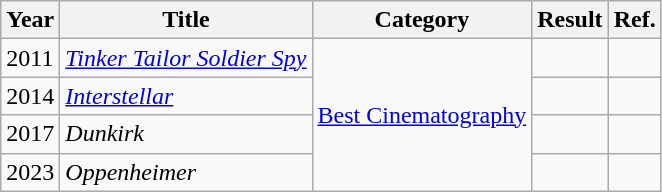<table class="wikitable">
<tr>
<th>Year</th>
<th>Title</th>
<th>Category</th>
<th>Result</th>
<th>Ref.</th>
</tr>
<tr>
<td>2011</td>
<td><em><a href='#'>Tinker Tailor Soldier Spy</a></em></td>
<td rowspan=4><a href='#'>Best Cinematography</a></td>
<td></td>
<td></td>
</tr>
<tr>
<td>2014</td>
<td><em><a href='#'>Interstellar</a></em></td>
<td></td>
<td></td>
</tr>
<tr>
<td>2017</td>
<td><em>Dunkirk</em></td>
<td></td>
<td></td>
</tr>
<tr>
<td>2023</td>
<td><em>Oppenheimer</em></td>
<td></td>
<td></td>
</tr>
</table>
